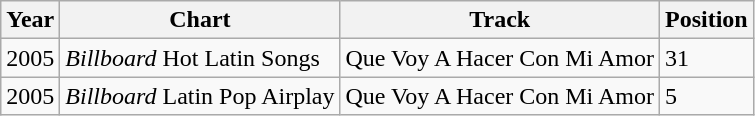<table class="wikitable">
<tr>
<th>Year</th>
<th>Chart</th>
<th>Track</th>
<th>Position</th>
</tr>
<tr>
<td>2005</td>
<td><em>Billboard</em> Hot Latin Songs</td>
<td>Que Voy A Hacer Con Mi Amor</td>
<td>31</td>
</tr>
<tr>
<td>2005</td>
<td><em>Billboard</em> Latin Pop Airplay</td>
<td>Que Voy A Hacer Con Mi Amor</td>
<td>5</td>
</tr>
</table>
